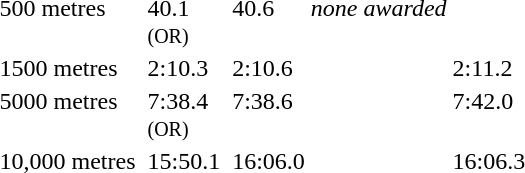<table>
<tr valign="top">
<td>500 metres <br></td>
<td></td>
<td>40.1<br><small>(OR)</small></td>
<td> <br>  <br> </td>
<td>40.6</td>
<td><em>none awarded</em></td>
<td></td>
</tr>
<tr valign="top">
<td>1500 metres <br></td>
<td></td>
<td>2:10.3</td>
<td></td>
<td>2:10.6</td>
<td></td>
<td>2:11.2</td>
</tr>
<tr valign="top">
<td>5000 metres <br></td>
<td></td>
<td>7:38.4<br><small>(OR)</small></td>
<td></td>
<td>7:38.6</td>
<td></td>
<td>7:42.0</td>
</tr>
<tr valign="top">
<td>10,000 metres <br></td>
<td></td>
<td>15:50.1</td>
<td></td>
<td>16:06.0</td>
<td></td>
<td>16:06.3</td>
</tr>
</table>
